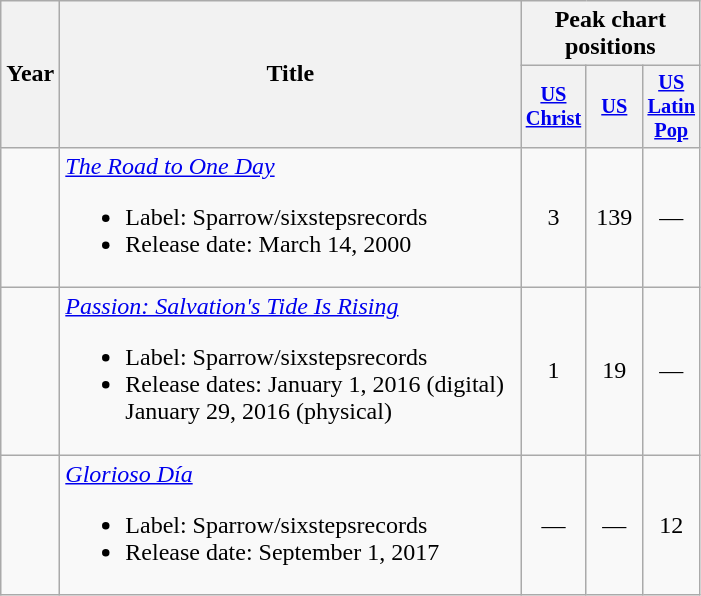<table class="wikitable" style="text-align:center">
<tr>
<th rowspan="2">Year</th>
<th width="300" rowspan="2">Title</th>
<th colspan="3">Peak chart positions</th>
</tr>
<tr>
<th scope="col" style="width:2.3em;font-size:85%;"><a href='#'>US<br>Christ</a><br></th>
<th scope="col" style="width:2.3em;font-size:85%;"><a href='#'>US</a><br></th>
<th scope="col" style="width:2.3em;font-size:85%;"><a href='#'>US<br>Latin Pop</a><br></th>
</tr>
<tr>
<td></td>
<td align=left><em><a href='#'>The Road to One Day</a></em><br><ul><li>Label: Sparrow/sixstepsrecords</li><li>Release date: March 14, 2000</li></ul></td>
<td>3</td>
<td>139</td>
<td>—</td>
</tr>
<tr>
<td></td>
<td align=left><em><a href='#'>Passion: Salvation's Tide Is Rising</a></em><br><ul><li>Label: Sparrow/sixstepsrecords</li><li>Release dates: January 1, 2016 (digital)<br>January 29, 2016 (physical)</li></ul></td>
<td>1</td>
<td>19</td>
<td>—</td>
</tr>
<tr>
<td></td>
<td align=left><em><a href='#'>Glorioso Día</a></em><br><ul><li>Label: Sparrow/sixstepsrecords</li><li>Release date: September 1, 2017</li></ul></td>
<td>—</td>
<td>—</td>
<td>12</td>
</tr>
</table>
